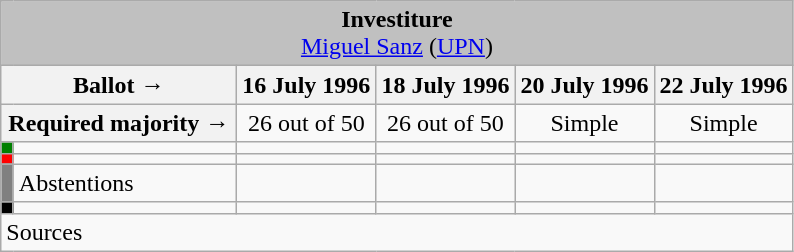<table class="wikitable" style="text-align:center;">
<tr>
<td colspan="6" align="center" bgcolor="#C0C0C0"><strong>Investiture</strong><br><a href='#'>Miguel Sanz</a> (<a href='#'>UPN</a>)</td>
</tr>
<tr>
<th colspan="2" width="150px">Ballot →</th>
<th>16 July 1996</th>
<th>18 July 1996</th>
<th>20 July 1996</th>
<th>22 July 1996</th>
</tr>
<tr>
<th colspan="2">Required majority →</th>
<td>26 out of 50 </td>
<td>26 out of 50 </td>
<td>Simple </td>
<td>Simple </td>
</tr>
<tr>
<th width="1px" style="background:green;"></th>
<td align="left"></td>
<td></td>
<td></td>
<td></td>
<td></td>
</tr>
<tr>
<th style="color:inherit;background:red;"></th>
<td align="left"></td>
<td></td>
<td></td>
<td></td>
<td></td>
</tr>
<tr>
<th style="color:inherit;background:gray;"></th>
<td align="left"><span>Abstentions</span></td>
<td></td>
<td></td>
<td></td>
<td></td>
</tr>
<tr>
<th style="color:inherit;background:black;"></th>
<td align="left"></td>
<td></td>
<td></td>
<td></td>
<td></td>
</tr>
<tr>
<td align="left" colspan="6">Sources</td>
</tr>
</table>
